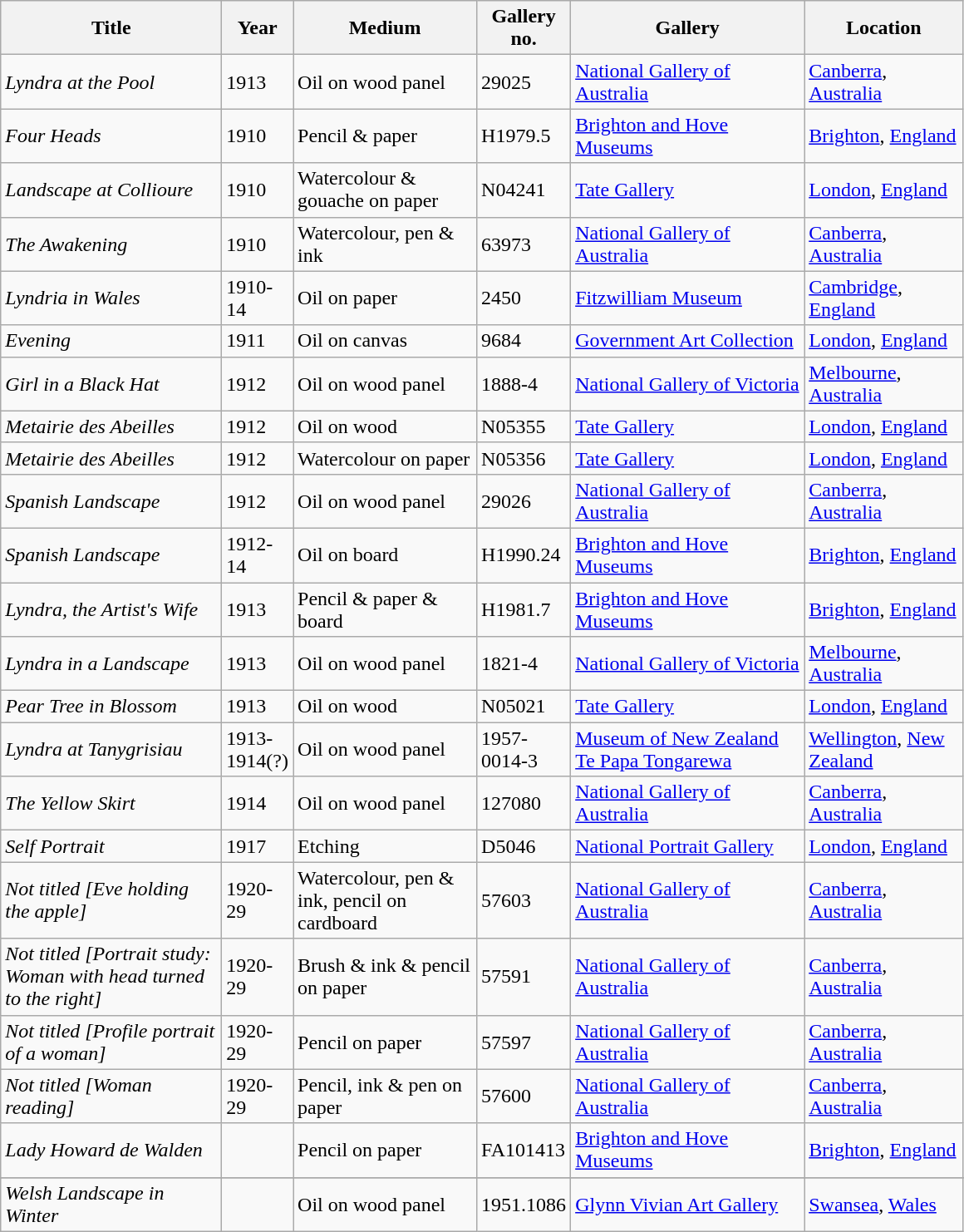<table class="wikitable">
<tr>
<th width="170">Title</th>
<th width="45">Year</th>
<th width="140">Medium</th>
<th width="55">Gallery no.</th>
<th width="180">Gallery</th>
<th width="120">Location</th>
</tr>
<tr>
<td><em>Lyndra at the Pool</em></td>
<td>1913</td>
<td>Oil on wood panel</td>
<td>29025</td>
<td><a href='#'>National Gallery of Australia</a></td>
<td><a href='#'>Canberra</a>, <a href='#'>Australia</a></td>
</tr>
<tr>
<td><em>Four Heads</em></td>
<td>1910</td>
<td>Pencil & paper</td>
<td>H1979.5</td>
<td><a href='#'>Brighton and Hove Museums</a></td>
<td><a href='#'>Brighton</a>, <a href='#'>England</a></td>
</tr>
<tr>
<td><em>Landscape at Collioure</em></td>
<td>1910</td>
<td>Watercolour & gouache on paper</td>
<td>N04241</td>
<td><a href='#'>Tate Gallery</a></td>
<td><a href='#'>London</a>, <a href='#'>England</a></td>
</tr>
<tr>
<td><em>The Awakening</em></td>
<td>1910</td>
<td>Watercolour, pen & ink</td>
<td>63973</td>
<td><a href='#'>National Gallery of Australia</a></td>
<td><a href='#'>Canberra</a>, <a href='#'>Australia</a></td>
</tr>
<tr>
<td><em>Lyndria in Wales</em></td>
<td>1910-14</td>
<td>Oil on paper</td>
<td>2450</td>
<td><a href='#'>Fitzwilliam Museum</a></td>
<td><a href='#'>Cambridge</a>, <a href='#'>England</a></td>
</tr>
<tr>
<td><em>Evening</em></td>
<td>1911</td>
<td>Oil on canvas</td>
<td>9684</td>
<td><a href='#'>Government Art Collection</a></td>
<td><a href='#'>London</a>, <a href='#'>England</a></td>
</tr>
<tr>
<td><em>Girl in a Black Hat</em></td>
<td>1912</td>
<td>Oil on wood panel</td>
<td>1888-4</td>
<td><a href='#'>National Gallery of Victoria</a></td>
<td><a href='#'>Melbourne</a>, <a href='#'>Australia</a></td>
</tr>
<tr>
<td><em>Metairie des Abeilles</em></td>
<td>1912</td>
<td>Oil on wood</td>
<td>N05355</td>
<td><a href='#'>Tate Gallery</a></td>
<td><a href='#'>London</a>, <a href='#'>England</a></td>
</tr>
<tr>
<td><em>Metairie des Abeilles</em></td>
<td>1912</td>
<td>Watercolour on paper</td>
<td>N05356</td>
<td><a href='#'>Tate Gallery</a></td>
<td><a href='#'>London</a>, <a href='#'>England</a></td>
</tr>
<tr>
<td><em>Spanish Landscape</em></td>
<td>1912</td>
<td>Oil on wood panel</td>
<td>29026</td>
<td><a href='#'>National Gallery of Australia</a></td>
<td><a href='#'>Canberra</a>, <a href='#'>Australia</a></td>
</tr>
<tr>
<td><em>Spanish Landscape</em></td>
<td>1912-14</td>
<td>Oil on board</td>
<td>H1990.24</td>
<td><a href='#'>Brighton and Hove Museums</a></td>
<td><a href='#'>Brighton</a>, <a href='#'>England</a></td>
</tr>
<tr>
<td><em>Lyndra, the Artist's Wife</em></td>
<td>1913</td>
<td>Pencil & paper & board</td>
<td>H1981.7</td>
<td><a href='#'>Brighton and Hove Museums</a></td>
<td><a href='#'>Brighton</a>, <a href='#'>England</a></td>
</tr>
<tr>
<td><em>Lyndra in a Landscape</em></td>
<td>1913</td>
<td>Oil on wood panel</td>
<td>1821-4</td>
<td><a href='#'>National Gallery of Victoria</a></td>
<td><a href='#'>Melbourne</a>, <a href='#'>Australia</a></td>
</tr>
<tr>
<td><em>Pear Tree in Blossom</em></td>
<td>1913</td>
<td>Oil on wood</td>
<td>N05021</td>
<td><a href='#'>Tate Gallery</a></td>
<td><a href='#'>London</a>, <a href='#'>England</a></td>
</tr>
<tr>
<td><em>Lyndra at Tanygrisiau</em></td>
<td>1913-1914(?)</td>
<td>Oil on wood panel</td>
<td>1957-0014-3</td>
<td><a href='#'>Museum of New Zealand Te Papa Tongarewa</a></td>
<td><a href='#'>Wellington</a>, <a href='#'>New Zealand</a></td>
</tr>
<tr>
<td><em>The Yellow Skirt</em></td>
<td>1914</td>
<td>Oil on wood panel</td>
<td>127080</td>
<td><a href='#'>National Gallery of Australia</a></td>
<td><a href='#'>Canberra</a>, <a href='#'>Australia</a></td>
</tr>
<tr>
<td><em>Self Portrait</em></td>
<td>1917</td>
<td>Etching</td>
<td>D5046</td>
<td><a href='#'>National Portrait Gallery</a></td>
<td><a href='#'>London</a>, <a href='#'>England</a></td>
</tr>
<tr>
<td><em>Not titled [Eve holding the apple]</em></td>
<td>1920-29</td>
<td>Watercolour, pen & ink, pencil on cardboard</td>
<td>57603</td>
<td><a href='#'>National Gallery of Australia</a></td>
<td><a href='#'>Canberra</a>, <a href='#'>Australia</a></td>
</tr>
<tr>
<td><em>Not titled [Portrait study: Woman with head turned to the right]</em></td>
<td>1920-29</td>
<td>Brush & ink & pencil on paper</td>
<td>57591</td>
<td><a href='#'>National Gallery of Australia</a></td>
<td><a href='#'>Canberra</a>, <a href='#'>Australia</a></td>
</tr>
<tr>
<td><em>Not titled [Profile portrait of a woman]</em></td>
<td>1920-29</td>
<td>Pencil on paper</td>
<td>57597</td>
<td><a href='#'>National Gallery of Australia</a></td>
<td><a href='#'>Canberra</a>, <a href='#'>Australia</a></td>
</tr>
<tr>
<td><em>Not titled [Woman reading]</em></td>
<td>1920-29</td>
<td>Pencil, ink & pen on paper</td>
<td>57600</td>
<td><a href='#'>National Gallery of Australia</a></td>
<td><a href='#'>Canberra</a>, <a href='#'>Australia</a></td>
</tr>
<tr>
<td><em>Lady Howard de Walden</em></td>
<td></td>
<td>Pencil on paper</td>
<td>FA101413</td>
<td><a href='#'>Brighton and Hove Museums</a></td>
<td><a href='#'>Brighton</a>, <a href='#'>England</a></td>
</tr>
<tr>
</tr>
<tr>
<td><em>Welsh Landscape in Winter</em></td>
<td></td>
<td>Oil on wood panel</td>
<td>1951.1086</td>
<td><a href='#'>Glynn Vivian Art Gallery</a></td>
<td><a href='#'>Swansea</a>, <a href='#'>Wales</a></td>
</tr>
</table>
